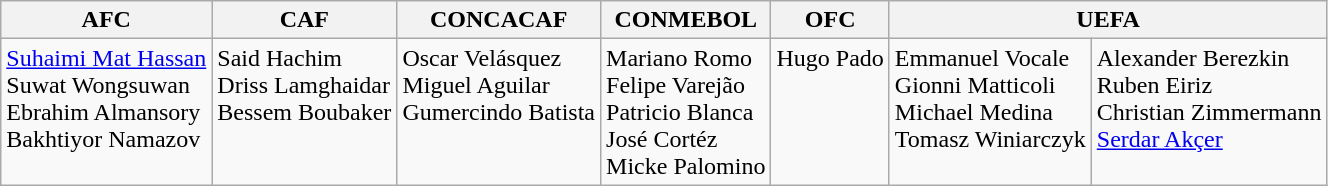<table class="wikitable" style="text-align:left">
<tr>
<th>AFC</th>
<th>CAF</th>
<th>CONCACAF</th>
<th>CONMEBOL</th>
<th>OFC</th>
<th colspan=2>UEFA</th>
</tr>
<tr valign="top">
<td> <a href='#'>Suhaimi Mat Hassan</a><br> Suwat Wongsuwan<br> Ebrahim Almansory<br> Bakhtiyor Namazov</td>
<td> Said Hachim<br> Driss Lamghaidar<br> Bessem Boubaker</td>
<td> Oscar Velásquez<br> Miguel Aguilar<br> Gumercindo Batista</td>
<td> Mariano Romo<br> Felipe Varejão<br> Patricio Blanca<br> José Cortéz<br> Micke Palomino</td>
<td> Hugo Pado</td>
<td> Emmanuel Vocale<br> Gionni Matticoli<br> Michael Medina<br> Tomasz Winiarczyk</td>
<td> Alexander Berezkin<br> Ruben Eiriz<br> Christian Zimmermann<br> <a href='#'>Serdar Akçer</a></td>
</tr>
</table>
